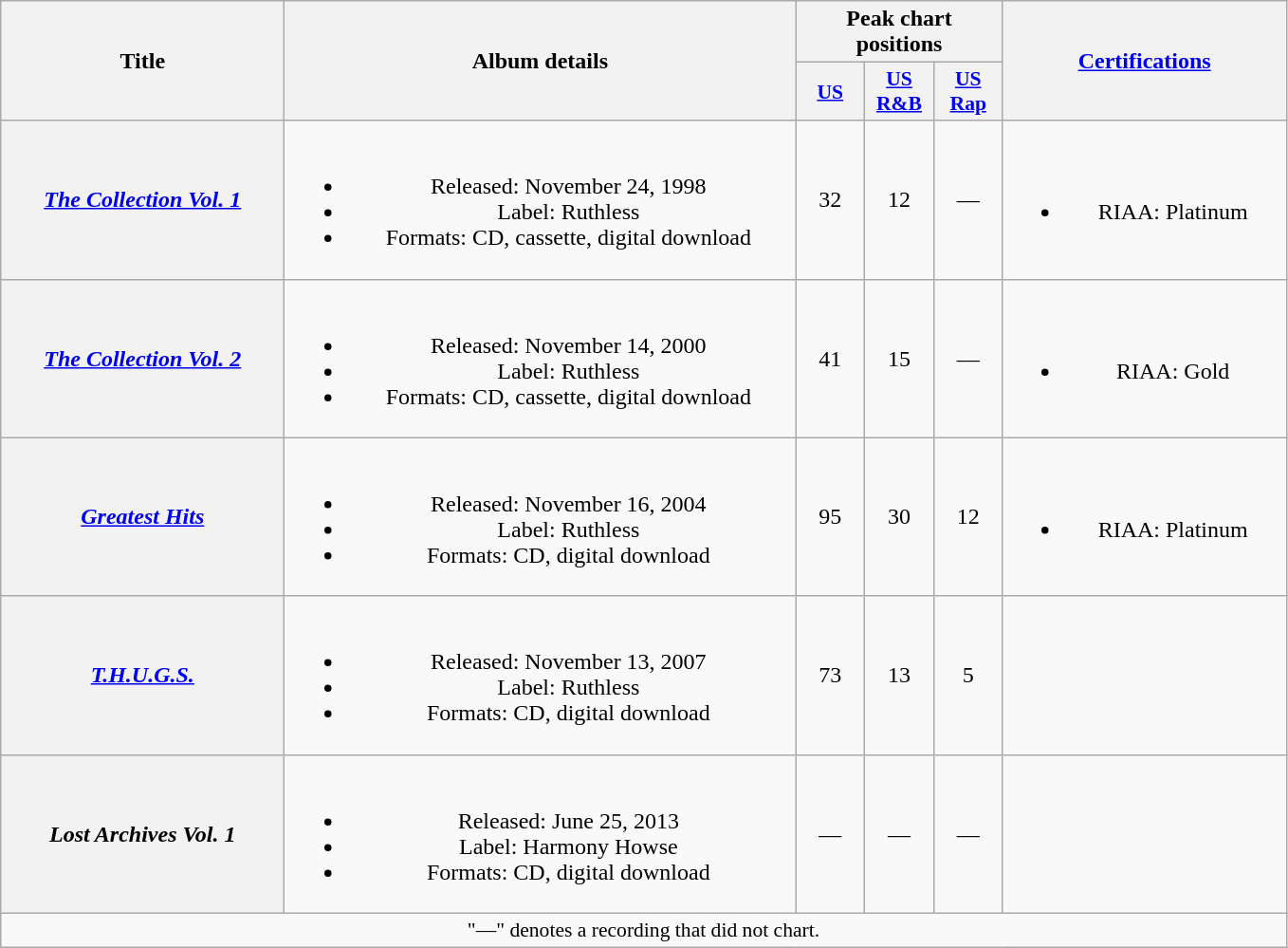<table class="wikitable plainrowheaders" style="text-align:center;" border="1">
<tr>
<th scope="col" rowspan="2" style="width:12em;">Title</th>
<th scope="col" rowspan="2" style="width:22em;">Album details</th>
<th scope="col" colspan="3">Peak chart positions</th>
<th scope="col" rowspan="2" style="width:12em;"><a href='#'>Certifications</a></th>
</tr>
<tr>
<th scope="col" style="width:2.9em;font-size:90%;"><a href='#'>US</a><br></th>
<th scope="col" style="width:2.9em;font-size:90%;"><a href='#'>US<br>R&B</a><br></th>
<th scope="col" style="width:2.9em;font-size:90%;"><a href='#'>US<br>Rap</a><br></th>
</tr>
<tr>
<th scope="row"><em><a href='#'>The Collection Vol. 1</a></em></th>
<td><br><ul><li>Released: November 24, 1998</li><li>Label: Ruthless</li><li>Formats: CD, cassette, digital download</li></ul></td>
<td>32</td>
<td>12</td>
<td>—</td>
<td><br><ul><li>RIAA: Platinum</li></ul></td>
</tr>
<tr>
<th scope="row"><em><a href='#'>The Collection Vol. 2</a></em></th>
<td><br><ul><li>Released: November 14, 2000</li><li>Label: Ruthless</li><li>Formats: CD, cassette, digital download</li></ul></td>
<td>41</td>
<td>15</td>
<td>—</td>
<td><br><ul><li>RIAA: Gold</li></ul></td>
</tr>
<tr>
<th scope="row"><em><a href='#'>Greatest Hits</a></em></th>
<td><br><ul><li>Released: November 16, 2004</li><li>Label: Ruthless</li><li>Formats: CD, digital download</li></ul></td>
<td>95</td>
<td>30</td>
<td>12</td>
<td><br><ul><li>RIAA: Platinum</li></ul></td>
</tr>
<tr>
<th scope="row"><em><a href='#'>T.H.U.G.S.</a></em></th>
<td><br><ul><li>Released: November 13, 2007</li><li>Label: Ruthless</li><li>Formats: CD, digital download</li></ul></td>
<td>73</td>
<td>13</td>
<td>5</td>
<td></td>
</tr>
<tr>
<th scope="row"><em>Lost Archives Vol. 1</em></th>
<td><br><ul><li>Released: June 25, 2013</li><li>Label: Harmony Howse</li><li>Formats: CD, digital download</li></ul></td>
<td>—</td>
<td>—</td>
<td>—</td>
<td></td>
</tr>
<tr>
<td colspan="14" style="font-size:90%">"—" denotes a recording that did not chart.</td>
</tr>
</table>
